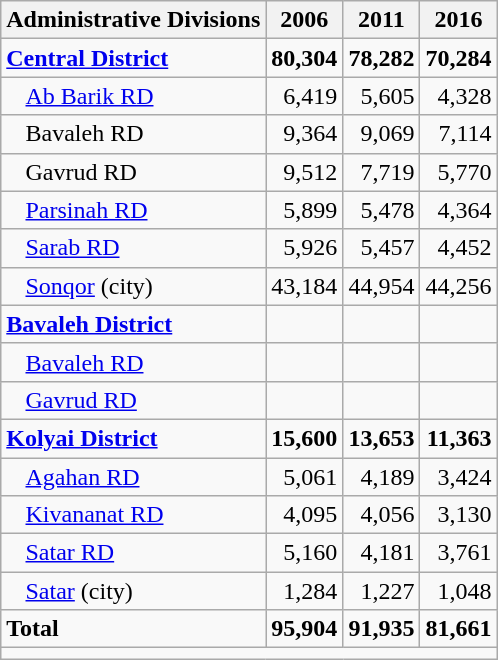<table class="wikitable">
<tr>
<th>Administrative Divisions</th>
<th>2006</th>
<th>2011</th>
<th>2016</th>
</tr>
<tr>
<td><strong><a href='#'>Central District</a></strong></td>
<td style="text-align: right;"><strong>80,304</strong></td>
<td style="text-align: right;"><strong>78,282</strong></td>
<td style="text-align: right;"><strong>70,284</strong></td>
</tr>
<tr>
<td style="padding-left: 1em;"><a href='#'>Ab Barik RD</a></td>
<td style="text-align: right;">6,419</td>
<td style="text-align: right;">5,605</td>
<td style="text-align: right;">4,328</td>
</tr>
<tr>
<td style="padding-left: 1em;">Bavaleh RD</td>
<td style="text-align: right;">9,364</td>
<td style="text-align: right;">9,069</td>
<td style="text-align: right;">7,114</td>
</tr>
<tr>
<td style="padding-left: 1em;">Gavrud RD</td>
<td style="text-align: right;">9,512</td>
<td style="text-align: right;">7,719</td>
<td style="text-align: right;">5,770</td>
</tr>
<tr>
<td style="padding-left: 1em;"><a href='#'>Parsinah RD</a></td>
<td style="text-align: right;">5,899</td>
<td style="text-align: right;">5,478</td>
<td style="text-align: right;">4,364</td>
</tr>
<tr>
<td style="padding-left: 1em;"><a href='#'>Sarab RD</a></td>
<td style="text-align: right;">5,926</td>
<td style="text-align: right;">5,457</td>
<td style="text-align: right;">4,452</td>
</tr>
<tr>
<td style="padding-left: 1em;"><a href='#'>Sonqor</a> (city)</td>
<td style="text-align: right;">43,184</td>
<td style="text-align: right;">44,954</td>
<td style="text-align: right;">44,256</td>
</tr>
<tr>
<td><strong><a href='#'>Bavaleh District</a></strong></td>
<td style="text-align: right;"></td>
<td style="text-align: right;"></td>
<td style="text-align: right;"></td>
</tr>
<tr>
<td style="padding-left: 1em;"><a href='#'>Bavaleh RD</a></td>
<td style="text-align: right;"></td>
<td style="text-align: right;"></td>
<td style="text-align: right;"></td>
</tr>
<tr>
<td style="padding-left: 1em;"><a href='#'>Gavrud RD</a></td>
<td style="text-align: right;"></td>
<td style="text-align: right;"></td>
<td style="text-align: right;"></td>
</tr>
<tr>
<td><strong><a href='#'>Kolyai District</a></strong></td>
<td style="text-align: right;"><strong>15,600</strong></td>
<td style="text-align: right;"><strong>13,653</strong></td>
<td style="text-align: right;"><strong>11,363</strong></td>
</tr>
<tr>
<td style="padding-left: 1em;"><a href='#'>Agahan RD</a></td>
<td style="text-align: right;">5,061</td>
<td style="text-align: right;">4,189</td>
<td style="text-align: right;">3,424</td>
</tr>
<tr>
<td style="padding-left: 1em;"><a href='#'>Kivananat RD</a></td>
<td style="text-align: right;">4,095</td>
<td style="text-align: right;">4,056</td>
<td style="text-align: right;">3,130</td>
</tr>
<tr>
<td style="padding-left: 1em;"><a href='#'>Satar RD</a></td>
<td style="text-align: right;">5,160</td>
<td style="text-align: right;">4,181</td>
<td style="text-align: right;">3,761</td>
</tr>
<tr>
<td style="padding-left: 1em;"><a href='#'>Satar</a> (city)</td>
<td style="text-align: right;">1,284</td>
<td style="text-align: right;">1,227</td>
<td style="text-align: right;">1,048</td>
</tr>
<tr>
<td><strong>Total</strong></td>
<td style="text-align: right;"><strong>95,904</strong></td>
<td style="text-align: right;"><strong>91,935</strong></td>
<td style="text-align: right;"><strong>81,661</strong></td>
</tr>
<tr>
<td colspan=4></td>
</tr>
</table>
